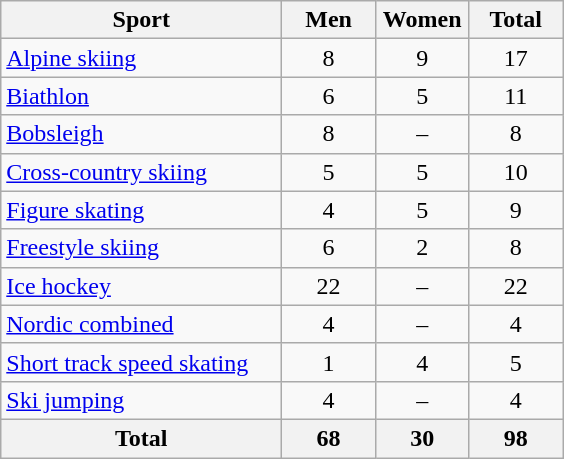<table class="wikitable sortable" style="text-align:center;">
<tr>
<th width=180>Sport</th>
<th width=55>Men</th>
<th width=55>Women</th>
<th width=55>Total</th>
</tr>
<tr>
<td align=left><a href='#'>Alpine skiing</a></td>
<td>8</td>
<td>9</td>
<td>17</td>
</tr>
<tr>
<td align=left><a href='#'>Biathlon</a></td>
<td>6</td>
<td>5</td>
<td>11</td>
</tr>
<tr>
<td align=left><a href='#'>Bobsleigh</a></td>
<td>8</td>
<td>–</td>
<td>8</td>
</tr>
<tr>
<td align=left><a href='#'>Cross-country skiing</a></td>
<td>5</td>
<td>5</td>
<td>10</td>
</tr>
<tr>
<td align=left><a href='#'>Figure skating</a></td>
<td>4</td>
<td>5</td>
<td>9</td>
</tr>
<tr>
<td align=left><a href='#'>Freestyle skiing</a></td>
<td>6</td>
<td>2</td>
<td>8</td>
</tr>
<tr>
<td align=left><a href='#'>Ice hockey</a></td>
<td>22</td>
<td>–</td>
<td>22</td>
</tr>
<tr>
<td align=left><a href='#'>Nordic combined</a></td>
<td>4</td>
<td>–</td>
<td>4</td>
</tr>
<tr>
<td align=left><a href='#'>Short track speed skating</a></td>
<td>1</td>
<td>4</td>
<td>5</td>
</tr>
<tr>
<td align=left><a href='#'>Ski jumping</a></td>
<td>4</td>
<td>–</td>
<td>4</td>
</tr>
<tr>
<th>Total</th>
<th>68</th>
<th>30</th>
<th>98</th>
</tr>
</table>
